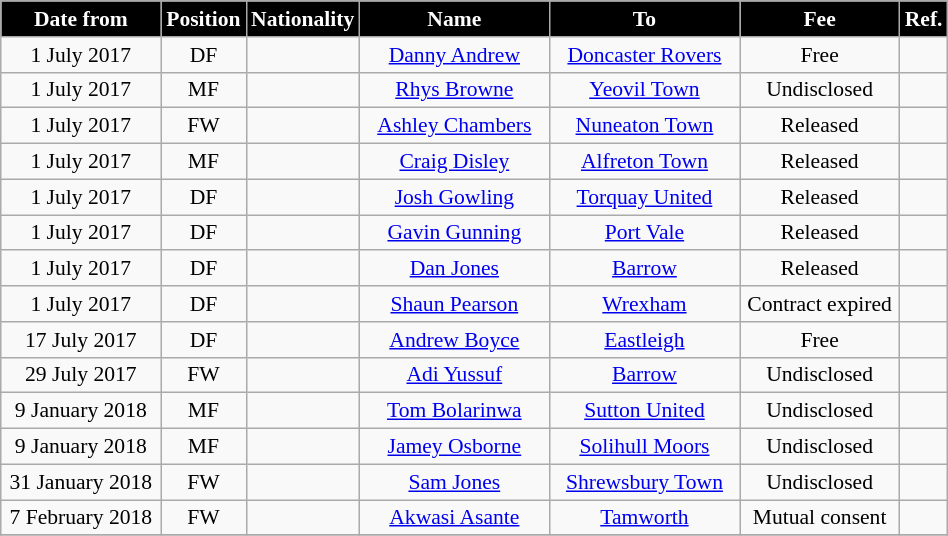<table class="wikitable"  style="text-align:center; font-size:90%; ">
<tr>
<th style="background:#000000; color:#FFFFFF; width:100px;">Date from</th>
<th style="background:#000000; color:#FFFFFF; width:50px;">Position</th>
<th style="background:#000000; color:#FFFFFF; width:50px;">Nationality</th>
<th style="background:#000000; color:#FFFFFF; width:120px;">Name</th>
<th style="background:#000000; color:#FFFFFF; width:120px;">To</th>
<th style="background:#000000; color:#FFFFFF; width:100px;">Fee</th>
<th style="background:#000000; color:#FFFFFF; width:25px;">Ref.</th>
</tr>
<tr>
<td>1 July 2017</td>
<td>DF</td>
<td></td>
<td><a href='#'>Danny Andrew</a></td>
<td> <a href='#'>Doncaster Rovers</a></td>
<td>Free</td>
<td></td>
</tr>
<tr>
<td>1 July 2017</td>
<td>MF</td>
<td></td>
<td><a href='#'>Rhys Browne</a></td>
<td> <a href='#'>Yeovil Town</a></td>
<td>Undisclosed</td>
<td></td>
</tr>
<tr>
<td>1 July 2017</td>
<td>FW</td>
<td></td>
<td><a href='#'>Ashley Chambers</a></td>
<td> <a href='#'>Nuneaton Town</a></td>
<td>Released</td>
<td></td>
</tr>
<tr>
<td>1 July 2017</td>
<td>MF</td>
<td></td>
<td><a href='#'>Craig Disley</a></td>
<td> <a href='#'>Alfreton Town</a></td>
<td>Released</td>
<td></td>
</tr>
<tr>
<td>1 July 2017</td>
<td>DF</td>
<td></td>
<td><a href='#'>Josh Gowling</a></td>
<td> <a href='#'>Torquay United</a></td>
<td>Released</td>
<td></td>
</tr>
<tr>
<td>1 July 2017</td>
<td>DF</td>
<td></td>
<td><a href='#'>Gavin Gunning</a></td>
<td> <a href='#'>Port Vale</a></td>
<td>Released</td>
<td></td>
</tr>
<tr>
<td>1 July 2017</td>
<td>DF</td>
<td></td>
<td><a href='#'>Dan Jones</a></td>
<td> <a href='#'>Barrow</a></td>
<td>Released</td>
<td></td>
</tr>
<tr>
<td>1 July 2017</td>
<td>DF</td>
<td></td>
<td><a href='#'>Shaun Pearson</a></td>
<td> <a href='#'>Wrexham</a></td>
<td>Contract expired</td>
<td></td>
</tr>
<tr>
<td>17 July 2017</td>
<td>DF</td>
<td></td>
<td><a href='#'>Andrew Boyce</a></td>
<td> <a href='#'>Eastleigh</a></td>
<td>Free</td>
<td></td>
</tr>
<tr>
<td>29 July 2017</td>
<td>FW</td>
<td></td>
<td><a href='#'>Adi Yussuf</a></td>
<td> <a href='#'>Barrow</a></td>
<td>Undisclosed</td>
<td></td>
</tr>
<tr>
<td>9 January 2018</td>
<td>MF</td>
<td></td>
<td><a href='#'>Tom Bolarinwa</a></td>
<td> <a href='#'>Sutton United</a></td>
<td>Undisclosed</td>
<td></td>
</tr>
<tr>
<td>9 January 2018</td>
<td>MF</td>
<td></td>
<td><a href='#'>Jamey Osborne</a></td>
<td> <a href='#'>Solihull Moors</a></td>
<td>Undisclosed</td>
<td></td>
</tr>
<tr>
<td>31 January 2018</td>
<td>FW</td>
<td></td>
<td><a href='#'>Sam Jones</a></td>
<td> <a href='#'>Shrewsbury Town</a></td>
<td>Undisclosed</td>
<td></td>
</tr>
<tr>
<td>7 February 2018</td>
<td>FW</td>
<td></td>
<td><a href='#'>Akwasi Asante</a></td>
<td> <a href='#'>Tamworth</a></td>
<td>Mutual consent</td>
<td></td>
</tr>
<tr>
</tr>
</table>
